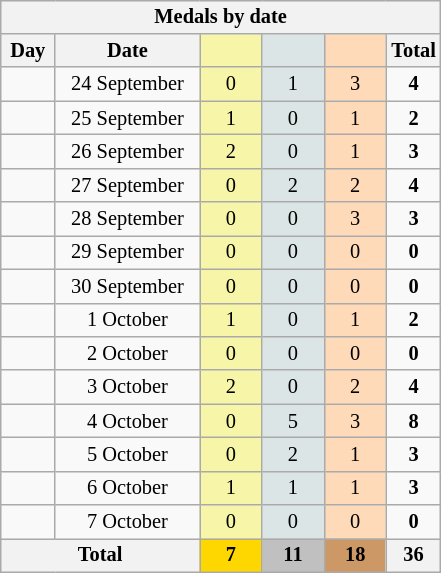<table class=wikitable style="font-size:85%; text-align:center;float:right;clear:right;margin-left:1em;">
<tr>
<th colspan=6>Medals by date</th>
</tr>
<tr>
<th width=30><strong>Day</strong></th>
<th width=90><strong>Date</strong></th>
<th width=35 style="background:#F7F6A8;"></th>
<th width=35 style="background:#DCE5E5;"></th>
<th width=35 style="background:#FFDAB9;"></th>
<th width=30><strong>Total</strong></th>
</tr>
<tr>
<td></td>
<td>24 September</td>
<td style="background:#F7F6A8;">0</td>
<td style="background:#DCE5E5;">1</td>
<td style="background:#FFDAB9;">3</td>
<td><strong>4</strong></td>
</tr>
<tr>
<td></td>
<td>25 September</td>
<td style="background:#F7F6A8;">1</td>
<td style="background:#DCE5E5;">0</td>
<td style="background:#FFDAB9;">1</td>
<td><strong>2</strong></td>
</tr>
<tr>
<td></td>
<td>26 September</td>
<td style="background:#F7F6A8;">2</td>
<td style="background:#DCE5E5;">0</td>
<td style="background:#FFDAB9;">1</td>
<td><strong>3</strong></td>
</tr>
<tr>
<td></td>
<td>27 September</td>
<td style="background:#F7F6A8;">0</td>
<td style="background:#DCE5E5;">2</td>
<td style="background:#FFDAB9;">2</td>
<td><strong>4</strong></td>
</tr>
<tr>
<td></td>
<td>28 September</td>
<td style="background:#F7F6A8;">0</td>
<td style="background:#DCE5E5;">0</td>
<td style="background:#FFDAB9;">3</td>
<td><strong>3</strong></td>
</tr>
<tr>
<td></td>
<td>29 September</td>
<td style="background:#F7F6A8;">0</td>
<td style="background:#DCE5E5;">0</td>
<td style="background:#FFDAB9;">0</td>
<td><strong>0</strong></td>
</tr>
<tr>
<td></td>
<td>30 September</td>
<td style="background:#F7F6A8;">0</td>
<td style="background:#DCE5E5;">0</td>
<td style="background:#FFDAB9;">0</td>
<td><strong>0</strong></td>
</tr>
<tr>
<td></td>
<td>1 October</td>
<td style="background:#F7F6A8;">1</td>
<td style="background:#DCE5E5;">0</td>
<td style="background:#FFDAB9;">1</td>
<td><strong>2</strong></td>
</tr>
<tr>
<td></td>
<td>2 October</td>
<td style="background:#F7F6A8;">0</td>
<td style="background:#DCE5E5;">0</td>
<td style="background:#FFDAB9;">0</td>
<td><strong>0</strong></td>
</tr>
<tr>
<td></td>
<td>3 October</td>
<td style="background:#F7F6A8;">2</td>
<td style="background:#DCE5E5;">0</td>
<td style="background:#FFDAB9;">2</td>
<td><strong>4</strong></td>
</tr>
<tr>
<td></td>
<td>4 October</td>
<td style="background:#F7F6A8;">0</td>
<td style="background:#DCE5E5;">5</td>
<td style="background:#FFDAB9;">3</td>
<td><strong>8</strong></td>
</tr>
<tr>
<td></td>
<td>5 October</td>
<td style="background:#F7F6A8;">0</td>
<td style="background:#DCE5E5;">2</td>
<td style="background:#FFDAB9;">1</td>
<td><strong>3</strong></td>
</tr>
<tr>
<td></td>
<td>6 October</td>
<td style="background:#F7F6A8;">1</td>
<td style="background:#DCE5E5;">1</td>
<td style="background:#FFDAB9;">1</td>
<td><strong>3</strong></td>
</tr>
<tr>
<td></td>
<td>7 October</td>
<td style="background:#F7F6A8;">0</td>
<td style="background:#DCE5E5;">0</td>
<td style="background:#FFDAB9;">0</td>
<td><strong>0</strong></td>
</tr>
<tr>
<th colspan="2">Total</th>
<th style=background:gold>7</th>
<th style=background:silver>11</th>
<th style=background:#c96>18</th>
<th>36</th>
</tr>
</table>
